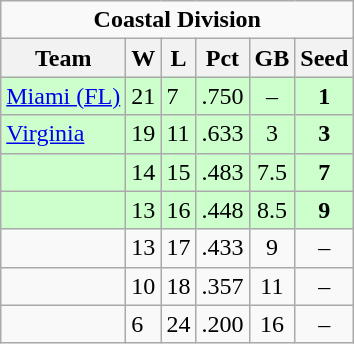<table class="wikitable" style="float:left; margin-right:1em">
<tr>
<td colspan="6" align="center"><strong>Coastal Division</strong></td>
</tr>
<tr>
<th>Team</th>
<th>W</th>
<th>L</th>
<th>Pct</th>
<th>GB</th>
<th>Seed</th>
</tr>
<tr bgcolor="#ccffcc">
<td><a href='#'>Miami (FL)</a></td>
<td>21</td>
<td>7</td>
<td>.750</td>
<td align=center>–</td>
<td align=center><strong>1</strong></td>
</tr>
<tr bgcolor="#ccffcc">
<td><a href='#'>Virginia</a></td>
<td>19</td>
<td>11</td>
<td>.633</td>
<td align=center>3</td>
<td align=center><strong>3</strong></td>
</tr>
<tr bgcolor="#ccffcc">
<td></td>
<td>14</td>
<td>15</td>
<td>.483</td>
<td align=center>7.5</td>
<td align=center><strong>7</strong></td>
</tr>
<tr bgcolor="#ccffcc">
<td></td>
<td>13</td>
<td>16</td>
<td>.448</td>
<td align=center>8.5</td>
<td align=center><strong>9</strong></td>
</tr>
<tr>
<td></td>
<td>13</td>
<td>17</td>
<td>.433</td>
<td align=center>9</td>
<td align=center>–</td>
</tr>
<tr>
<td></td>
<td>10</td>
<td>18</td>
<td>.357</td>
<td align=center>11</td>
<td align=center>–</td>
</tr>
<tr>
<td></td>
<td>6</td>
<td>24</td>
<td>.200</td>
<td align=center>16</td>
<td align=center>–</td>
</tr>
</table>
